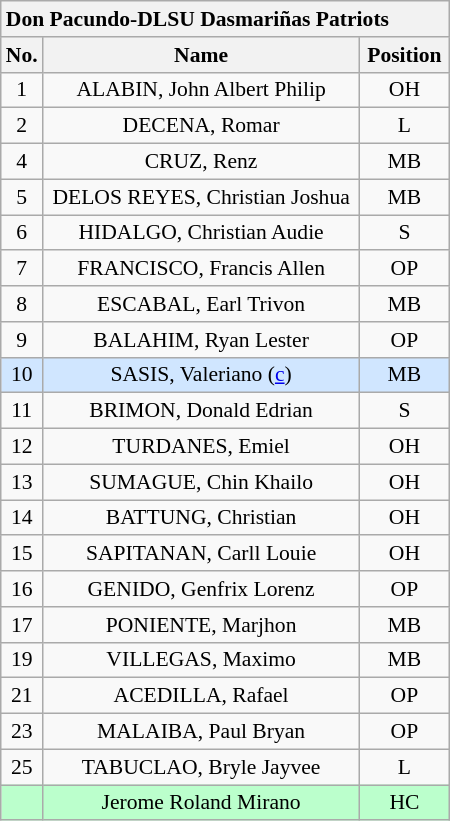<table class='wikitable mw-collapsible mw-collapsed' style='text-align: center; font-size: 90%; width: 300px; border: none;'>
<tr>
<th style='text-align: left;' colspan=3>Don Pacundo-DLSU Dasmariñas Patriots</th>
</tr>
<tr>
<th style="width:7%">No.</th>
<th>Name</th>
<th style="width:20%">Position</th>
</tr>
<tr>
<td>1</td>
<td>ALABIN, John Albert Philip</td>
<td>OH</td>
</tr>
<tr>
<td>2</td>
<td>DECENA, Romar</td>
<td>L</td>
</tr>
<tr>
<td>4</td>
<td>CRUZ, Renz</td>
<td>MB</td>
</tr>
<tr>
<td>5</td>
<td>DELOS REYES, Christian Joshua</td>
<td>MB</td>
</tr>
<tr>
<td>6</td>
<td>HIDALGO, Christian Audie</td>
<td>S</td>
</tr>
<tr>
<td>7</td>
<td>FRANCISCO, Francis Allen</td>
<td>OP</td>
</tr>
<tr>
<td>8</td>
<td>ESCABAL, Earl Trivon</td>
<td>MB</td>
</tr>
<tr>
<td>9</td>
<td>BALAHIM, Ryan Lester</td>
<td>OP</td>
</tr>
<tr bgcolor=#DOE6FF>
<td>10</td>
<td>SASIS, Valeriano (<a href='#'>c</a>)</td>
<td>MB</td>
</tr>
<tr>
<td>11</td>
<td>BRIMON, Donald Edrian</td>
<td>S</td>
</tr>
<tr>
<td>12</td>
<td>TURDANES, Emiel</td>
<td>OH</td>
</tr>
<tr>
<td>13</td>
<td>SUMAGUE, Chin Khailo</td>
<td>OH</td>
</tr>
<tr>
<td>14</td>
<td>BATTUNG, Christian</td>
<td>OH</td>
</tr>
<tr>
<td>15</td>
<td>SAPITANAN, Carll Louie</td>
<td>OH</td>
</tr>
<tr>
<td>16</td>
<td>GENIDO, Genfrix Lorenz</td>
<td>OP</td>
</tr>
<tr>
<td>17</td>
<td>PONIENTE, Marjhon</td>
<td>MB</td>
</tr>
<tr>
<td>19</td>
<td>VILLEGAS, Maximo</td>
<td>MB</td>
</tr>
<tr>
<td>21</td>
<td>ACEDILLA, Rafael</td>
<td>OP</td>
</tr>
<tr>
<td>23</td>
<td>MALAIBA, Paul Bryan</td>
<td>OP</td>
</tr>
<tr>
<td>25</td>
<td>TABUCLAO, Bryle Jayvee</td>
<td>L</td>
</tr>
<tr bgcolor=#BBFFCC>
<td></td>
<td>Jerome Roland Mirano</td>
<td>HC</td>
</tr>
<tr>
</tr>
</table>
